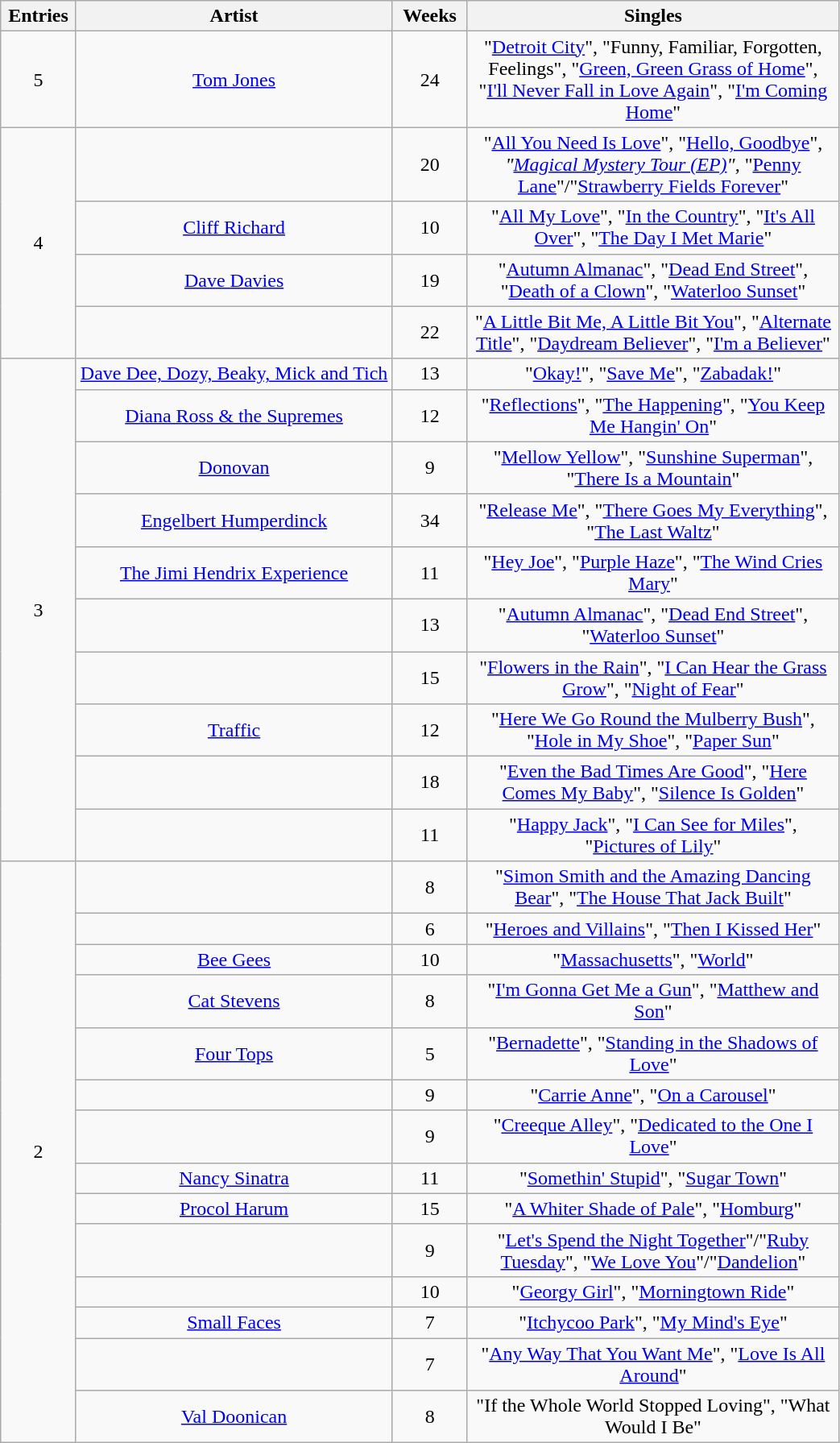<table class="wikitable sortable" style="text-align: center;">
<tr>
<th scope="col" style="width:55px;" data-sort-type="number">Entries</th>
<th scope="col" style="text-align:center;">Artist</th>
<th scope="col" style="width:55px;" data-sort-type="number">Weeks</th>
<th scope="col" style="width:300px;">Singles</th>
</tr>
<tr>
<td rowspan="1" style="text-align:center">5</td>
<td><a href='#'>Tom Jones</a> </td>
<td>24</td>
<td>"<a href='#'>Detroit City</a>", "Funny, Familiar, Forgotten, Feelings", "<a href='#'>Green, Green Grass of Home</a>", "<a href='#'>I'll Never Fall in Love Again</a>", "<a href='#'>I'm Coming Home</a>"</td>
</tr>
<tr>
<td rowspan="4" style="text-align:center">4</td>
<td> </td>
<td>20</td>
<td>"<a href='#'>All You Need Is Love</a>", "<a href='#'>Hello, Goodbye</a>", <em>"<a href='#'>Magical Mystery Tour (EP)</a>"</em>, "<a href='#'>Penny Lane</a>"/"<a href='#'>Strawberry Fields Forever</a>"</td>
</tr>
<tr>
<td><a href='#'>Cliff Richard</a></td>
<td>10</td>
<td>"<a href='#'>All My Love</a>", "<a href='#'>In the Country</a>", "<a href='#'>It's All Over</a>", "<a href='#'>The Day I Met Marie</a>"</td>
</tr>
<tr>
<td><a href='#'>Dave Davies</a> </td>
<td>19</td>
<td>"<a href='#'>Autumn Almanac</a>", "<a href='#'>Dead End Street</a>", "<a href='#'>Death of a Clown</a>", "<a href='#'>Waterloo Sunset</a>"</td>
</tr>
<tr>
<td> </td>
<td>22</td>
<td>"<a href='#'>A Little Bit Me, A Little Bit You</a>", "<a href='#'>Alternate Title</a>", "<a href='#'>Daydream Believer</a>", "<a href='#'>I'm a Believer</a>"</td>
</tr>
<tr>
<td rowspan="10" style="text-align:center">3</td>
<td><a href='#'>Dave Dee, Dozy, Beaky, Mick and Tich</a> </td>
<td>13</td>
<td>"<a href='#'>Okay!</a>", "<a href='#'>Save Me</a>", "<a href='#'>Zabadak!</a>"</td>
</tr>
<tr>
<td><a href='#'>Diana Ross & the Supremes</a> </td>
<td>12</td>
<td>"<a href='#'>Reflections</a>", "<a href='#'>The Happening</a>", "<a href='#'>You Keep Me Hangin' On</a>"</td>
</tr>
<tr>
<td><a href='#'>Donovan</a> </td>
<td>9</td>
<td>"<a href='#'>Mellow Yellow</a>", "<a href='#'>Sunshine Superman</a>", "<a href='#'>There Is a Mountain</a>"</td>
</tr>
<tr>
<td><a href='#'>Engelbert Humperdinck</a></td>
<td>34</td>
<td>"<a href='#'>Release Me</a>", "<a href='#'>There Goes My Everything</a>", "<a href='#'>The Last Waltz</a>"</td>
</tr>
<tr>
<td><a href='#'>The Jimi Hendrix Experience</a></td>
<td>11</td>
<td>"<a href='#'>Hey Joe</a>", "<a href='#'>Purple Haze</a>", "<a href='#'>The Wind Cries Mary</a>"</td>
</tr>
<tr>
<td> </td>
<td>13</td>
<td>"<a href='#'>Autumn Almanac</a>", "<a href='#'>Dead End Street</a>", "<a href='#'>Waterloo Sunset</a>"</td>
</tr>
<tr>
<td></td>
<td>15</td>
<td>"<a href='#'>Flowers in the Rain</a>", "<a href='#'>I Can Hear the Grass Grow</a>", "<a href='#'>Night of Fear</a>"</td>
</tr>
<tr>
<td><a href='#'>Traffic</a></td>
<td>12</td>
<td>"<a href='#'>Here We Go Round the Mulberry Bush</a>", "<a href='#'>Hole in My Shoe</a>", "<a href='#'>Paper Sun</a>"</td>
</tr>
<tr>
<td></td>
<td>18</td>
<td>"<a href='#'>Even the Bad Times Are Good</a>", "<a href='#'>Here Comes My Baby</a>", "<a href='#'>Silence Is Golden</a>"</td>
</tr>
<tr>
<td></td>
<td>11</td>
<td>"<a href='#'>Happy Jack</a>", "<a href='#'>I Can See for Miles</a>", "<a href='#'>Pictures of Lily</a>"</td>
</tr>
<tr>
<td rowspan="14" style="text-align:center">2</td>
<td></td>
<td>8</td>
<td>"<a href='#'>Simon Smith and the Amazing Dancing Bear</a>", "<a href='#'>The House That Jack Built</a>"</td>
</tr>
<tr>
<td></td>
<td>6</td>
<td>"<a href='#'>Heroes and Villains</a>", "<a href='#'>Then I Kissed Her</a>"</td>
</tr>
<tr>
<td><a href='#'>Bee Gees</a></td>
<td>10</td>
<td>"<a href='#'>Massachusetts</a>", "<a href='#'>World</a>"</td>
</tr>
<tr>
<td><a href='#'>Cat Stevens</a></td>
<td>8</td>
<td>"<a href='#'>I'm Gonna Get Me a Gun</a>", "<a href='#'>Matthew and Son</a>"</td>
</tr>
<tr>
<td><a href='#'>Four Tops</a></td>
<td>5</td>
<td>"<a href='#'>Bernadette</a>", "<a href='#'>Standing in the Shadows of Love</a>"</td>
</tr>
<tr>
<td></td>
<td>9</td>
<td>"<a href='#'>Carrie Anne</a>", "<a href='#'>On a Carousel</a>"</td>
</tr>
<tr>
<td></td>
<td>9</td>
<td>"<a href='#'>Creeque Alley</a>", "<a href='#'>Dedicated to the One I Love</a>"</td>
</tr>
<tr>
<td><a href='#'>Nancy Sinatra</a></td>
<td>11</td>
<td>"<a href='#'>Somethin' Stupid</a>", "<a href='#'>Sugar Town</a>"</td>
</tr>
<tr>
<td><a href='#'>Procol Harum</a></td>
<td>15</td>
<td>"<a href='#'>A Whiter Shade of Pale</a>", "<a href='#'>Homburg</a>"</td>
</tr>
<tr>
<td></td>
<td>9</td>
<td>"<a href='#'>Let's Spend the Night Together</a>"/"<a href='#'>Ruby Tuesday</a>", "<a href='#'>We Love You</a>"/"<a href='#'>Dandelion</a>"</td>
</tr>
<tr>
<td> </td>
<td>10</td>
<td>"<a href='#'>Georgy Girl</a>", "<a href='#'>Morningtown Ride</a>"</td>
</tr>
<tr>
<td><a href='#'>Small Faces</a> </td>
<td>7</td>
<td>"<a href='#'>Itchycoo Park</a>", "<a href='#'>My Mind's Eye</a>"</td>
</tr>
<tr>
<td></td>
<td>7</td>
<td>"<a href='#'>Any Way That You Want Me</a>", "<a href='#'>Love Is All Around</a>"</td>
</tr>
<tr>
<td><a href='#'>Val Doonican</a> </td>
<td>8</td>
<td>"If the Whole World Stopped Loving", "What Would I Be"</td>
</tr>
</table>
